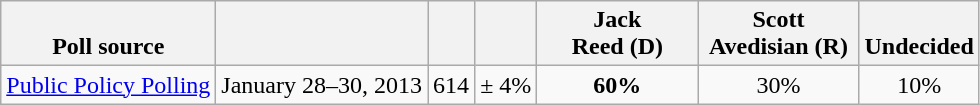<table class="wikitable" style="text-align:center">
<tr valign= bottom>
<th>Poll source</th>
<th></th>
<th></th>
<th></th>
<th style="width:100px;">Jack<br>Reed (D)</th>
<th style="width:100px;">Scott<br>Avedisian (R)</th>
<th>Undecided</th>
</tr>
<tr>
<td align=left><a href='#'>Public Policy Polling</a></td>
<td>January 28–30, 2013</td>
<td>614</td>
<td>± 4%</td>
<td><strong>60%</strong></td>
<td>30%</td>
<td>10%</td>
</tr>
</table>
